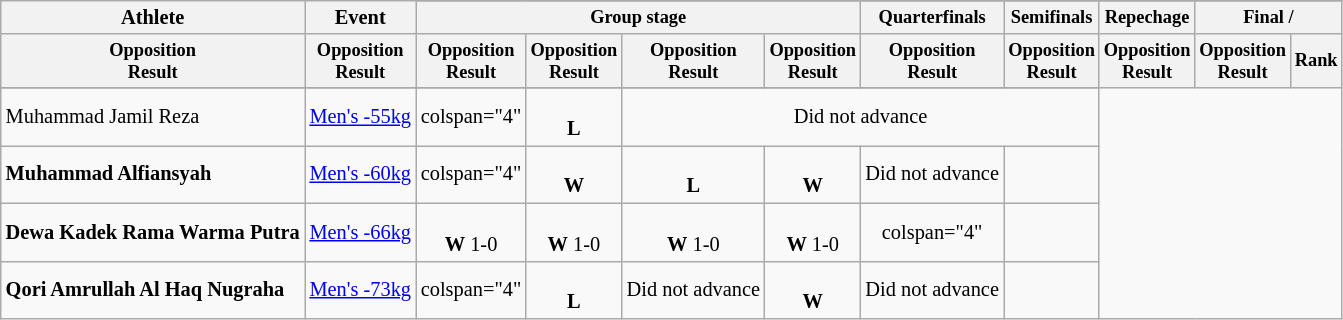<table class="wikitable" style="font-size:85%">
<tr>
<th rowspan=2>Athlete</th>
<th rowspan=2>Event</th>
</tr>
<tr style="font-size:90%">
<th colspan=4>Group stage</th>
<th>Quarterfinals</th>
<th>Semifinals</th>
<th>Repechage</th>
<th colspan=2>Final / </th>
</tr>
<tr style="font-size:90%">
<th>Opposition<br>Result</th>
<th>Opposition<br>Result</th>
<th>Opposition<br>Result</th>
<th>Opposition<br>Result</th>
<th>Opposition<br>Result</th>
<th>Opposition<br>Result</th>
<th>Opposition<br>Result</th>
<th>Opposition<br>Result</th>
<th>Opposition<br>Result</th>
<th>Opposition<br>Result</th>
<th>Rank</th>
</tr>
<tr>
</tr>
<tr align=center>
<td align=left>Muhammad Jamil Reza</td>
<td align=left><a href='#'>Men's -55kg</a></td>
<td>colspan="4" </td>
<td><br><strong>L</strong></td>
<td colspan="4">Did not advance</td>
</tr>
<tr align=center>
<td align=left><strong>Muhammad Alfiansyah</strong></td>
<td align=left><a href='#'>Men's -60kg</a></td>
<td>colspan="4" </td>
<td><br><strong>W</strong></td>
<td><br><strong>L</strong></td>
<td><br><strong>W</strong></td>
<td>Did not advance</td>
<td></td>
</tr>
<tr align=center>
<td align=left><strong>Dewa Kadek Rama Warma Putra</strong></td>
<td align=left><a href='#'>Men's -66kg</a></td>
<td><br><strong>W</strong> 1-0</td>
<td><br><strong>W</strong> 1-0</td>
<td><br><strong>W</strong> 1-0</td>
<td><br><strong>W</strong> 1-0</td>
<td>colspan="4" </td>
<td></td>
</tr>
<tr align=center>
<td align=left><strong>Qori Amrullah Al Haq Nugraha</strong></td>
<td align=left><a href='#'>Men's -73kg</a></td>
<td>colspan="4" </td>
<td><br><strong>L</strong></td>
<td>Did not advance</td>
<td><br><strong>W</strong></td>
<td>Did not advance</td>
<td></td>
</tr>
</table>
